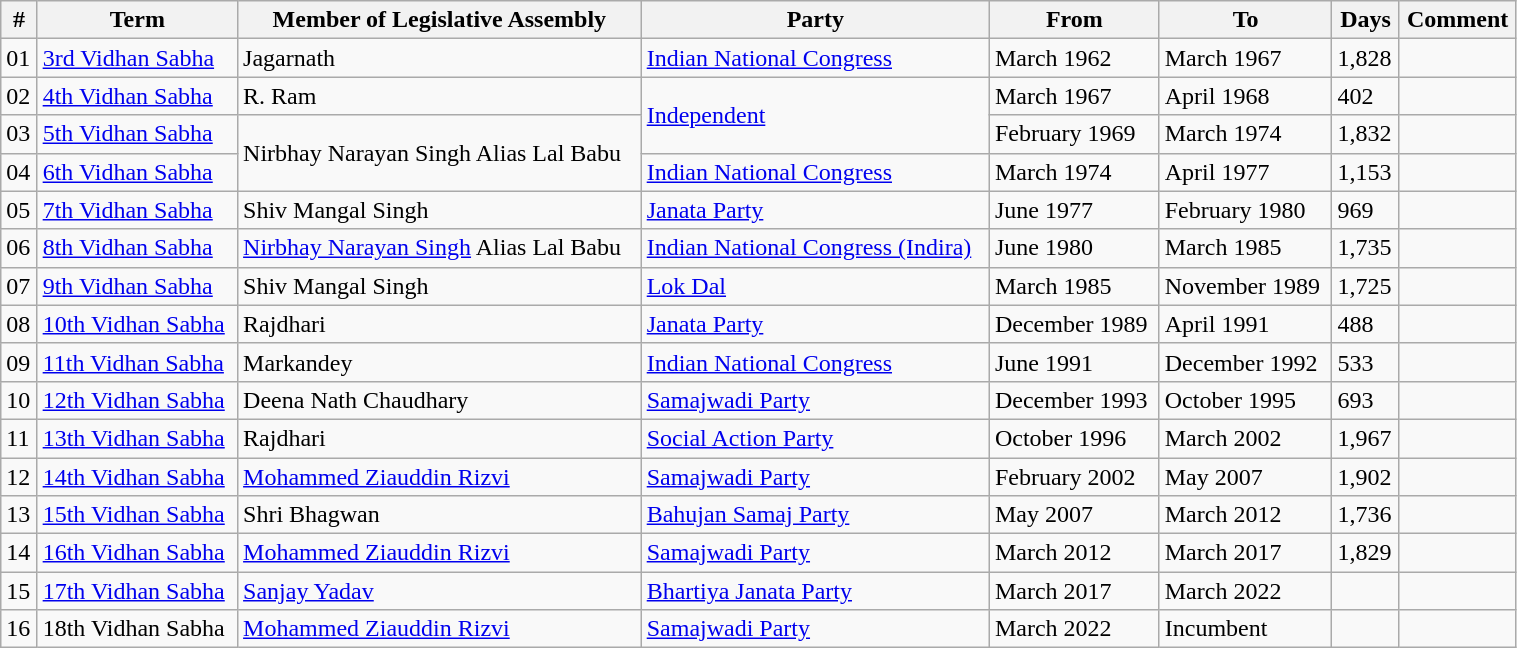<table class="wikitable plainrowheaders sortable" width="80%" style="font-size: x-big;">
<tr>
<th Scope=col>#</th>
<th scope=col>Term</th>
<th scope=col>Member of Legislative Assembly</th>
<th scope=col>Party</th>
<th scope=col>From</th>
<th scope=col>To</th>
<th scope=col>Days</th>
<th scope=col>Comment</th>
</tr>
<tr>
<td>01</td>
<td><a href='#'>3rd Vidhan Sabha</a></td>
<td>Jagarnath</td>
<td><a href='#'>Indian National Congress</a></td>
<td>March 1962</td>
<td>March 1967</td>
<td>1,828</td>
<td></td>
</tr>
<tr>
<td>02</td>
<td><a href='#'>4th Vidhan Sabha</a></td>
<td>R. Ram</td>
<td rowspan="2"><a href='#'>Independent</a></td>
<td>March 1967</td>
<td>April 1968</td>
<td>402</td>
<td></td>
</tr>
<tr>
<td>03</td>
<td><a href='#'>5th Vidhan Sabha</a></td>
<td rowspan="2">Nirbhay Narayan Singh Alias Lal Babu</td>
<td>February 1969</td>
<td>March 1974</td>
<td>1,832</td>
<td></td>
</tr>
<tr>
<td>04</td>
<td><a href='#'>6th Vidhan Sabha</a></td>
<td><a href='#'>Indian National Congress</a></td>
<td>March 1974</td>
<td>April 1977</td>
<td>1,153</td>
<td></td>
</tr>
<tr>
<td>05</td>
<td><a href='#'>7th Vidhan Sabha</a></td>
<td>Shiv Mangal Singh</td>
<td><a href='#'>Janata Party</a></td>
<td>June 1977</td>
<td>February 1980</td>
<td>969</td>
<td></td>
</tr>
<tr>
<td>06</td>
<td><a href='#'>8th Vidhan Sabha</a></td>
<td><a href='#'>Nirbhay Narayan Singh</a> Alias Lal Babu</td>
<td><a href='#'>Indian National Congress (Indira)</a></td>
<td>June 1980</td>
<td>March 1985</td>
<td>1,735</td>
<td></td>
</tr>
<tr>
<td>07</td>
<td><a href='#'>9th Vidhan Sabha</a></td>
<td>Shiv Mangal Singh</td>
<td><a href='#'>Lok Dal</a></td>
<td>March 1985</td>
<td>November 1989</td>
<td>1,725</td>
<td></td>
</tr>
<tr>
<td>08</td>
<td><a href='#'>10th Vidhan Sabha</a></td>
<td>Rajdhari</td>
<td><a href='#'>Janata Party</a></td>
<td>December 1989</td>
<td>April 1991</td>
<td>488</td>
<td></td>
</tr>
<tr>
<td>09</td>
<td><a href='#'>11th Vidhan Sabha</a></td>
<td>Markandey</td>
<td><a href='#'>Indian National Congress</a></td>
<td>June 1991</td>
<td>December 1992</td>
<td>533</td>
<td></td>
</tr>
<tr>
<td>10</td>
<td><a href='#'>12th Vidhan Sabha</a></td>
<td>Deena Nath Chaudhary</td>
<td><a href='#'>Samajwadi Party</a></td>
<td>December 1993</td>
<td>October 1995</td>
<td>693</td>
<td></td>
</tr>
<tr>
<td>11</td>
<td><a href='#'>13th Vidhan Sabha</a></td>
<td>Rajdhari</td>
<td><a href='#'>Social Action Party</a></td>
<td>October 1996</td>
<td>March 2002</td>
<td>1,967</td>
<td></td>
</tr>
<tr>
<td>12</td>
<td><a href='#'>14th Vidhan Sabha</a></td>
<td><a href='#'>Mohammed Ziauddin Rizvi</a></td>
<td><a href='#'>Samajwadi Party</a></td>
<td>February 2002</td>
<td>May 2007</td>
<td>1,902</td>
<td></td>
</tr>
<tr>
<td>13</td>
<td><a href='#'>15th Vidhan Sabha</a></td>
<td>Shri Bhagwan</td>
<td><a href='#'>Bahujan Samaj Party</a></td>
<td>May 2007</td>
<td>March 2012</td>
<td>1,736</td>
<td></td>
</tr>
<tr>
<td>14</td>
<td><a href='#'>16th Vidhan Sabha</a></td>
<td><a href='#'>Mohammed Ziauddin Rizvi</a></td>
<td><a href='#'>Samajwadi Party</a></td>
<td>March 2012</td>
<td>March 2017</td>
<td>1,829</td>
<td></td>
</tr>
<tr>
<td>15</td>
<td><a href='#'>17th Vidhan Sabha</a></td>
<td><a href='#'>Sanjay Yadav</a></td>
<td><a href='#'>Bhartiya Janata Party</a></td>
<td>March 2017</td>
<td>March 2022</td>
<td></td>
<td></td>
</tr>
<tr>
<td>16</td>
<td>18th Vidhan Sabha</td>
<td><a href='#'>Mohammed Ziauddin Rizvi</a></td>
<td><a href='#'>Samajwadi Party</a></td>
<td>March 2022</td>
<td>Incumbent</td>
<td></td>
<td></td>
</tr>
</table>
